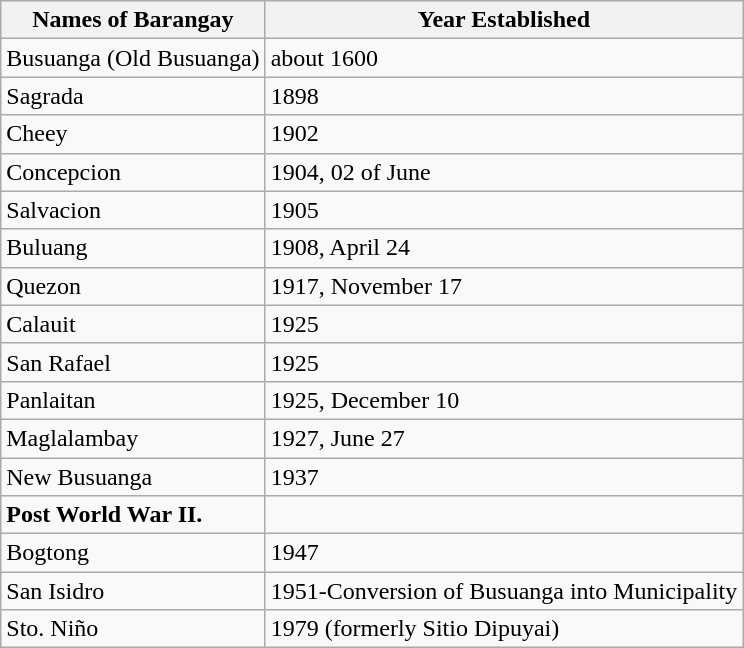<table class="wikitable">
<tr>
<th>Names of Barangay</th>
<th>Year Established</th>
</tr>
<tr>
<td>Busuanga (Old Busuanga)</td>
<td>about 1600</td>
</tr>
<tr>
<td>Sagrada</td>
<td>1898</td>
</tr>
<tr>
<td>Cheey</td>
<td>1902</td>
</tr>
<tr>
<td>Concepcion</td>
<td>1904, 02 of June</td>
</tr>
<tr>
<td>Salvacion</td>
<td>1905</td>
</tr>
<tr>
<td>Buluang</td>
<td>1908, April 24</td>
</tr>
<tr>
<td>Quezon</td>
<td>1917, November 17</td>
</tr>
<tr>
<td>Calauit</td>
<td>1925</td>
</tr>
<tr>
<td>San Rafael</td>
<td>1925</td>
</tr>
<tr>
<td>Panlaitan</td>
<td>1925, December 10</td>
</tr>
<tr>
<td>Maglalambay</td>
<td>1927, June 27</td>
</tr>
<tr>
<td>New Busuanga</td>
<td>1937</td>
</tr>
<tr>
<td><strong>Post World War II.</strong></td>
<td></td>
</tr>
<tr>
<td>Bogtong</td>
<td>1947</td>
</tr>
<tr>
<td>San Isidro</td>
<td>1951-Conversion of Busuanga into Municipality</td>
</tr>
<tr>
<td>Sto. Niño</td>
<td>1979 (formerly Sitio Dipuyai)</td>
</tr>
</table>
